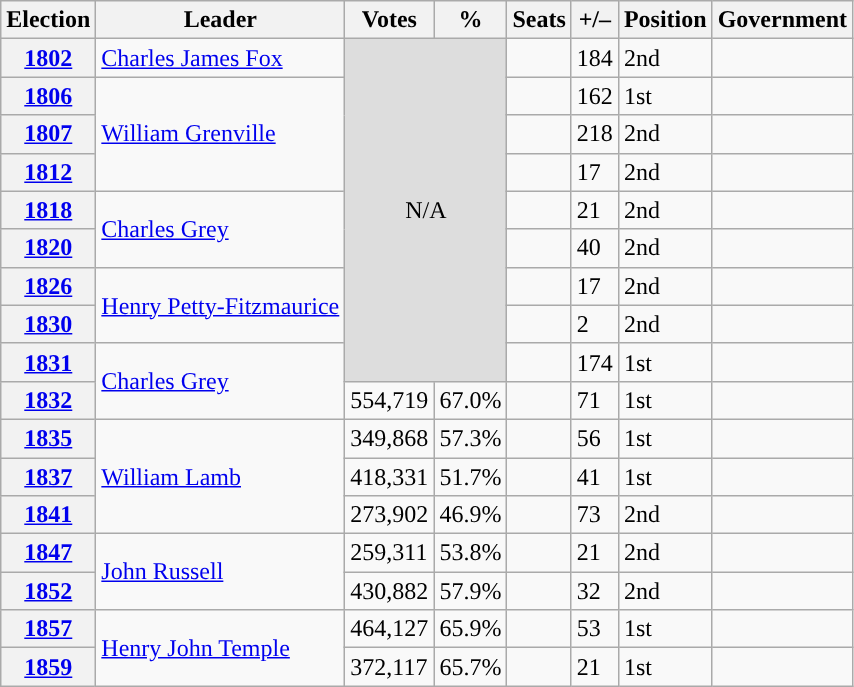<table class=wikitable style="text-align:">
<tr>
<th>Election</th>
<th>Leader</th>
<th>Votes</th>
<th>%</th>
<th>Seats</th>
<th>+/–</th>
<th>Position</th>
<th>Government</th>
</tr>
<tr>
<th><a href='#'>1802</a></th>
<td><a href='#'>Charles James Fox</a></td>
<td colspan=2 rowspan=9 bgcolor=#DDDDDD style="text-align:center;">N/A</td>
<td></td>
<td> 184</td>
<td> 2nd</td>
<td></td>
</tr>
<tr>
<th><a href='#'>1806</a></th>
<td rowspan="3"><a href='#'>William Grenville</a></td>
<td></td>
<td> 162</td>
<td> 1st</td>
<td></td>
</tr>
<tr>
<th><a href='#'>1807</a></th>
<td></td>
<td> 218</td>
<td> 2nd</td>
<td></td>
</tr>
<tr>
<th><a href='#'>1812</a></th>
<td></td>
<td> 17</td>
<td> 2nd</td>
<td></td>
</tr>
<tr>
<th><a href='#'>1818</a></th>
<td rowspan="2"><a href='#'>Charles Grey</a></td>
<td></td>
<td> 21</td>
<td> 2nd</td>
<td></td>
</tr>
<tr>
<th><a href='#'>1820</a></th>
<td></td>
<td> 40</td>
<td> 2nd</td>
<td></td>
</tr>
<tr>
<th><a href='#'>1826</a></th>
<td rowspan="2"><a href='#'>Henry Petty-Fitzmaurice</a></td>
<td></td>
<td> 17</td>
<td> 2nd</td>
<td></td>
</tr>
<tr>
<th><a href='#'>1830</a></th>
<td></td>
<td> 2</td>
<td> 2nd</td>
<td></td>
</tr>
<tr>
<th><a href='#'>1831</a></th>
<td rowspan="2"><a href='#'>Charles Grey</a></td>
<td></td>
<td> 174</td>
<td> 1st</td>
<td></td>
</tr>
<tr>
<th><a href='#'>1832</a></th>
<td>554,719</td>
<td>67.0%</td>
<td></td>
<td> 71</td>
<td> 1st</td>
<td></td>
</tr>
<tr>
<th><a href='#'>1835</a></th>
<td rowspan="3"><a href='#'>William Lamb</a></td>
<td>349,868</td>
<td>57.3%</td>
<td></td>
<td> 56</td>
<td> 1st</td>
<td></td>
</tr>
<tr>
<th><a href='#'>1837</a></th>
<td>418,331</td>
<td>51.7%</td>
<td></td>
<td> 41</td>
<td> 1st</td>
<td></td>
</tr>
<tr>
<th><a href='#'>1841</a></th>
<td>273,902</td>
<td>46.9%</td>
<td></td>
<td> 73</td>
<td> 2nd</td>
<td></td>
</tr>
<tr>
<th><a href='#'>1847</a></th>
<td rowspan="2"><a href='#'>John Russell</a></td>
<td>259,311</td>
<td>53.8%</td>
<td></td>
<td> 21</td>
<td> 2nd</td>
<td></td>
</tr>
<tr>
<th><a href='#'>1852</a></th>
<td>430,882</td>
<td>57.9%</td>
<td></td>
<td> 32</td>
<td> 2nd</td>
<td></td>
</tr>
<tr>
<th><a href='#'>1857</a></th>
<td rowspan="2"><a href='#'>Henry John Temple</a></td>
<td>464,127</td>
<td>65.9%</td>
<td></td>
<td> 53</td>
<td> 1st</td>
<td></td>
</tr>
<tr>
<th><a href='#'>1859</a></th>
<td>372,117</td>
<td>65.7%</td>
<td></td>
<td> 21</td>
<td> 1st</td>
<td></td>
</tr>
</table>
